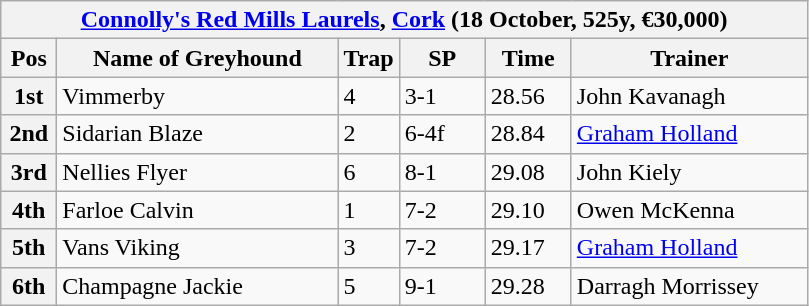<table class="wikitable">
<tr>
<th colspan="6"><a href='#'>Connolly's Red Mills Laurels</a>, <a href='#'>Cork</a> (18 October, 525y, €30,000)</th>
</tr>
<tr>
<th width=30>Pos</th>
<th width=180>Name of Greyhound</th>
<th width=30>Trap</th>
<th width=50>SP</th>
<th width=50>Time</th>
<th width=150>Trainer</th>
</tr>
<tr>
<th>1st</th>
<td>Vimmerby</td>
<td>4</td>
<td>3-1</td>
<td>28.56</td>
<td>John Kavanagh</td>
</tr>
<tr>
<th>2nd</th>
<td>Sidarian Blaze</td>
<td>2</td>
<td>6-4f</td>
<td>28.84</td>
<td><a href='#'>Graham Holland</a></td>
</tr>
<tr>
<th>3rd</th>
<td>Nellies Flyer</td>
<td>6</td>
<td>8-1</td>
<td>29.08</td>
<td>John Kiely</td>
</tr>
<tr>
<th>4th</th>
<td>Farloe Calvin</td>
<td>1</td>
<td>7-2</td>
<td>29.10</td>
<td>Owen McKenna</td>
</tr>
<tr>
<th>5th</th>
<td>Vans Viking</td>
<td>3</td>
<td>7-2</td>
<td>29.17</td>
<td><a href='#'>Graham Holland</a></td>
</tr>
<tr>
<th>6th</th>
<td>Champagne Jackie</td>
<td>5</td>
<td>9-1</td>
<td>29.28</td>
<td>Darragh Morrissey</td>
</tr>
</table>
